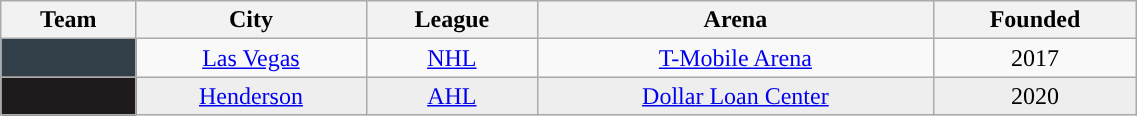<table class="wikitable sortable" width="60%">
<tr>
<th>Team</th>
<th>City</th>
<th>League</th>
<th>Arena</th>
<th>Founded</th>
</tr>
<tr align=center>
<td style="color:white; background:#333F48; "><strong><a href='#'></a></strong></td>
<td><a href='#'>Las Vegas</a></td>
<td><a href='#'>NHL</a></td>
<td><a href='#'>T-Mobile Arena</a></td>
<td>2017</td>
</tr>
<tr align=center bgcolor=eeeeee>
<td style="color:white; background:#1e191a; "><strong><a href='#'></a></strong></td>
<td><a href='#'>Henderson</a></td>
<td><a href='#'>AHL</a></td>
<td><a href='#'>Dollar Loan Center</a></td>
<td>2020</td>
</tr>
</table>
